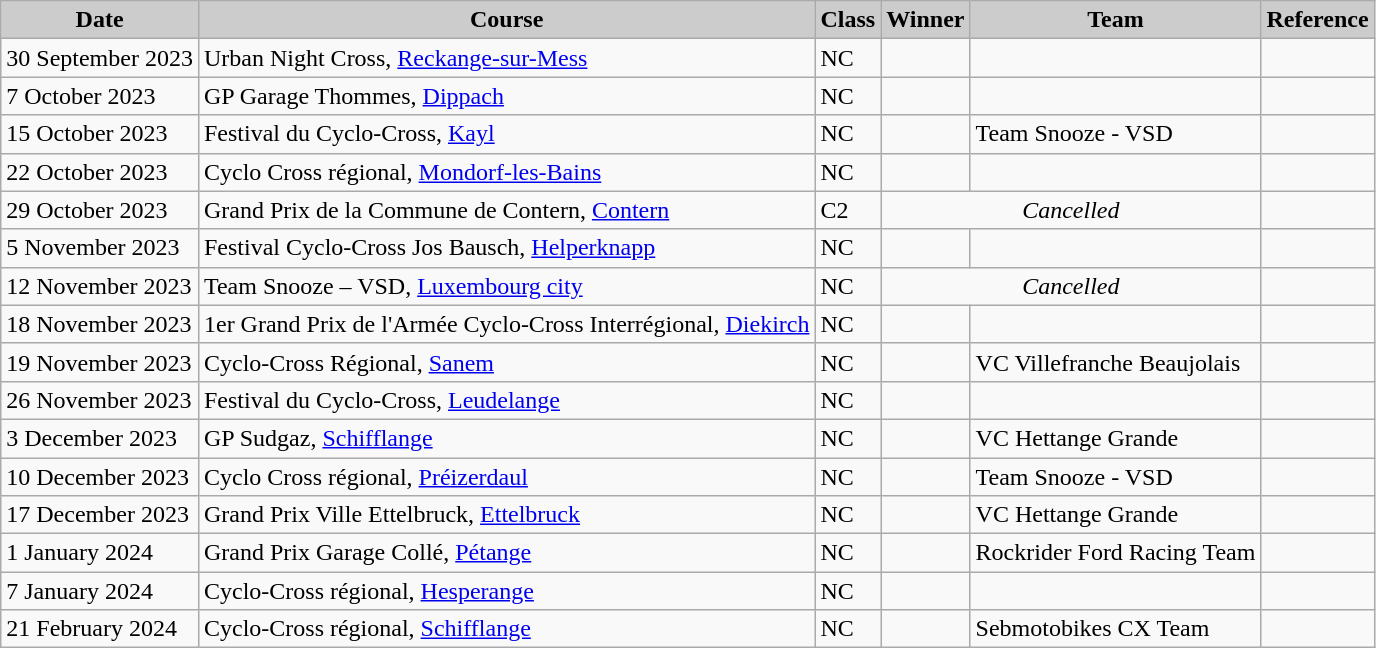<table class="wikitable sortable alternance ">
<tr>
<th scope="col" style="background-color:#CCCCCC;">Date</th>
<th scope="col" style="background-color:#CCCCCC;">Course</th>
<th scope="col" style="background-color:#CCCCCC;">Class</th>
<th scope="col" style="background-color:#CCCCCC;">Winner</th>
<th scope="col" style="background-color:#CCCCCC;">Team</th>
<th scope="col" style="background-color:#CCCCCC;">Reference</th>
</tr>
<tr>
<td>30 September 2023</td>
<td> Urban Night Cross, <a href='#'>Reckange-sur-Mess</a></td>
<td>NC</td>
<td></td>
<td></td>
<td></td>
</tr>
<tr>
<td>7 October 2023</td>
<td> GP Garage Thommes, <a href='#'>Dippach</a></td>
<td>NC</td>
<td></td>
<td></td>
<td></td>
</tr>
<tr>
<td>15 October 2023</td>
<td> Festival du Cyclo-Cross, <a href='#'>Kayl</a></td>
<td>NC</td>
<td></td>
<td>Team Snooze - VSD</td>
<td></td>
</tr>
<tr>
<td>22 October 2023</td>
<td> Cyclo Cross régional, <a href='#'>Mondorf-les-Bains</a></td>
<td>NC</td>
<td></td>
<td></td>
<td></td>
</tr>
<tr>
<td>29 October 2023</td>
<td> Grand Prix de la Commune de Contern, <a href='#'>Contern</a></td>
<td>C2</td>
<td align=center colspan="2"><em>Cancelled</em></td>
<td></td>
</tr>
<tr>
<td>5 November 2023</td>
<td> Festival Cyclo-Cross Jos Bausch, <a href='#'>Helperknapp</a></td>
<td>NC</td>
<td></td>
<td></td>
<td></td>
</tr>
<tr>
<td>12 November 2023</td>
<td> Team Snooze – VSD, <a href='#'>Luxembourg city</a></td>
<td>NC</td>
<td align=center colspan="2"><em>Cancelled</em></td>
<td></td>
</tr>
<tr>
<td>18 November 2023</td>
<td> 1er Grand Prix de l'Armée Cyclo-Cross Interrégional, <a href='#'>Diekirch</a></td>
<td>NC</td>
<td></td>
<td></td>
<td></td>
</tr>
<tr>
<td>19 November 2023</td>
<td> Cyclo-Cross Régional, <a href='#'>Sanem</a></td>
<td>NC</td>
<td></td>
<td>VC Villefranche Beaujolais</td>
<td></td>
</tr>
<tr>
<td>26 November 2023</td>
<td> Festival du Cyclo-Cross, <a href='#'>Leudelange</a></td>
<td>NC</td>
<td></td>
<td></td>
<td></td>
</tr>
<tr>
<td>3 December 2023</td>
<td> GP Sudgaz, <a href='#'>Schifflange</a></td>
<td>NC</td>
<td></td>
<td>VC Hettange Grande</td>
<td></td>
</tr>
<tr>
<td>10 December 2023</td>
<td> Cyclo Cross régional, <a href='#'>Préizerdaul</a></td>
<td>NC</td>
<td></td>
<td>Team Snooze - VSD</td>
<td></td>
</tr>
<tr>
<td>17 December 2023</td>
<td> Grand Prix Ville Ettelbruck, <a href='#'>Ettelbruck</a></td>
<td>NC</td>
<td></td>
<td>VC Hettange Grande</td>
<td></td>
</tr>
<tr>
<td>1 January 2024</td>
<td> Grand Prix Garage Collé, <a href='#'>Pétange</a></td>
<td>NC</td>
<td></td>
<td>Rockrider Ford Racing Team</td>
<td></td>
</tr>
<tr>
<td>7 January 2024</td>
<td> Cyclo-Cross régional, <a href='#'>Hesperange</a></td>
<td>NC</td>
<td></td>
<td></td>
<td></td>
</tr>
<tr>
<td>21 February 2024</td>
<td> Cyclo-Cross régional, <a href='#'>Schifflange</a></td>
<td>NC</td>
<td></td>
<td>Sebmotobikes CX Team</td>
<td></td>
</tr>
</table>
